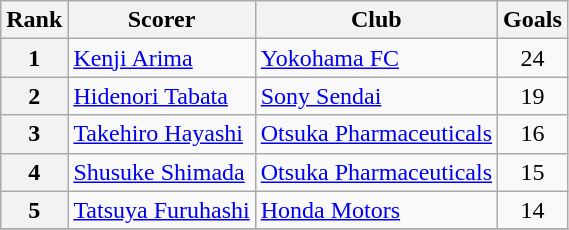<table class="wikitable">
<tr>
<th>Rank</th>
<th>Scorer</th>
<th>Club</th>
<th>Goals</th>
</tr>
<tr>
<th>1</th>
<td> <a href='#'>Kenji Arima</a></td>
<td><a href='#'>Yokohama FC</a></td>
<td style="text-align:center">24</td>
</tr>
<tr>
<th>2</th>
<td> <a href='#'>Hidenori Tabata</a></td>
<td><a href='#'>Sony Sendai</a></td>
<td style="text-align:center">19</td>
</tr>
<tr>
<th>3</th>
<td> <a href='#'>Takehiro Hayashi</a></td>
<td><a href='#'>Otsuka Pharmaceuticals</a></td>
<td style="text-align:center">16</td>
</tr>
<tr>
<th>4</th>
<td> <a href='#'>Shusuke Shimada</a></td>
<td><a href='#'>Otsuka Pharmaceuticals</a></td>
<td style="text-align:center">15</td>
</tr>
<tr>
<th>5</th>
<td> <a href='#'>Tatsuya Furuhashi</a></td>
<td><a href='#'>Honda Motors</a></td>
<td style="text-align:center">14</td>
</tr>
<tr>
</tr>
</table>
